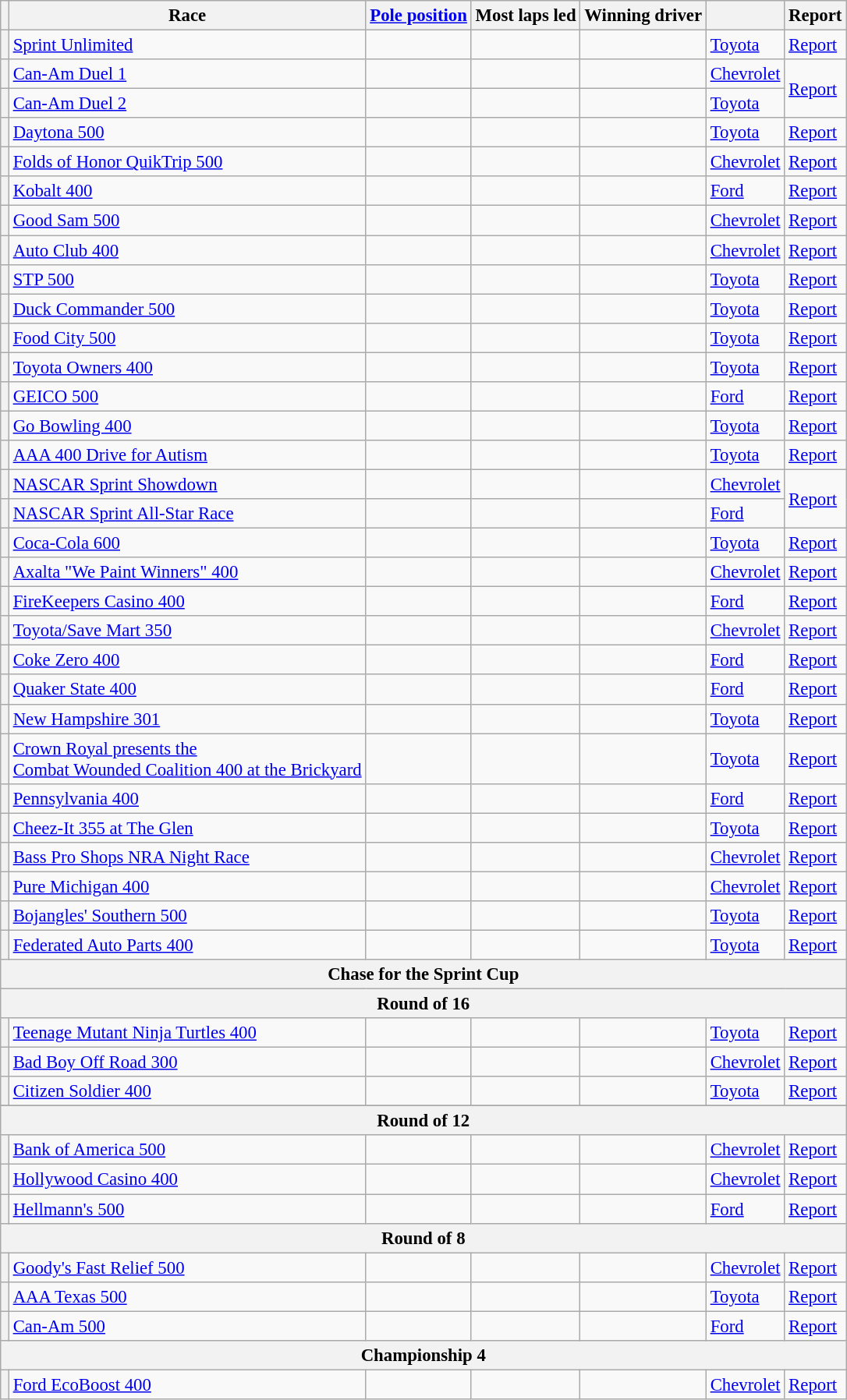<table class="wikitable sortable" style="font-size:95%">
<tr>
<th></th>
<th>Race</th>
<th><a href='#'>Pole position</a></th>
<th>Most laps led</th>
<th>Winning driver</th>
<th></th>
<th class="unsortable">Report</th>
</tr>
<tr>
<th></th>
<td><a href='#'>Sprint Unlimited</a></td>
<td></td>
<td></td>
<td></td>
<td><a href='#'>Toyota</a></td>
<td><a href='#'>Report</a></td>
</tr>
<tr>
<th></th>
<td><a href='#'>Can-Am Duel 1</a></td>
<td></td>
<td></td>
<td></td>
<td><a href='#'>Chevrolet</a></td>
<td rowspan="2"><a href='#'>Report</a></td>
</tr>
<tr>
<th></th>
<td><a href='#'>Can-Am Duel 2</a></td>
<td></td>
<td></td>
<td></td>
<td><a href='#'>Toyota</a></td>
</tr>
<tr>
<th></th>
<td><a href='#'>Daytona 500</a></td>
<td></td>
<td></td>
<td></td>
<td><a href='#'>Toyota</a></td>
<td><a href='#'>Report</a></td>
</tr>
<tr>
<th></th>
<td><a href='#'>Folds of Honor QuikTrip 500</a></td>
<td></td>
<td></td>
<td></td>
<td><a href='#'>Chevrolet</a></td>
<td><a href='#'>Report</a></td>
</tr>
<tr>
<th></th>
<td><a href='#'>Kobalt 400</a></td>
<td></td>
<td></td>
<td></td>
<td><a href='#'>Ford</a></td>
<td><a href='#'>Report</a></td>
</tr>
<tr>
<th></th>
<td><a href='#'>Good Sam 500</a></td>
<td></td>
<td></td>
<td></td>
<td><a href='#'>Chevrolet</a></td>
<td><a href='#'>Report</a></td>
</tr>
<tr>
<th></th>
<td><a href='#'>Auto Club 400</a></td>
<td></td>
<td></td>
<td></td>
<td><a href='#'>Chevrolet</a></td>
<td><a href='#'>Report</a></td>
</tr>
<tr>
<th></th>
<td><a href='#'>STP 500</a></td>
<td></td>
<td></td>
<td></td>
<td><a href='#'>Toyota</a></td>
<td><a href='#'>Report</a></td>
</tr>
<tr>
<th></th>
<td><a href='#'>Duck Commander 500</a></td>
<td></td>
<td></td>
<td></td>
<td><a href='#'>Toyota</a></td>
<td><a href='#'>Report</a></td>
</tr>
<tr>
<th></th>
<td><a href='#'>Food City 500</a></td>
<td></td>
<td></td>
<td></td>
<td><a href='#'>Toyota</a></td>
<td><a href='#'>Report</a></td>
</tr>
<tr>
<th></th>
<td><a href='#'>Toyota Owners 400</a></td>
<td></td>
<td></td>
<td></td>
<td><a href='#'>Toyota</a></td>
<td><a href='#'>Report</a></td>
</tr>
<tr>
<th></th>
<td><a href='#'>GEICO 500</a></td>
<td></td>
<td></td>
<td></td>
<td><a href='#'>Ford</a></td>
<td><a href='#'>Report</a></td>
</tr>
<tr>
<th></th>
<td><a href='#'>Go Bowling 400</a></td>
<td></td>
<td></td>
<td></td>
<td><a href='#'>Toyota</a></td>
<td><a href='#'>Report</a></td>
</tr>
<tr>
<th></th>
<td><a href='#'>AAA 400 Drive for Autism</a></td>
<td></td>
<td></td>
<td></td>
<td><a href='#'>Toyota</a></td>
<td><a href='#'>Report</a></td>
</tr>
<tr>
<th></th>
<td><a href='#'>NASCAR Sprint Showdown</a></td>
<td></td>
<td></td>
<td></td>
<td><a href='#'>Chevrolet</a></td>
<td rowspan="2"><a href='#'>Report</a></td>
</tr>
<tr>
<th></th>
<td><a href='#'>NASCAR Sprint All-Star Race</a></td>
<td></td>
<td></td>
<td></td>
<td><a href='#'>Ford</a></td>
</tr>
<tr>
<th></th>
<td><a href='#'>Coca-Cola 600</a></td>
<td></td>
<td></td>
<td></td>
<td><a href='#'>Toyota</a></td>
<td><a href='#'>Report</a></td>
</tr>
<tr>
<th></th>
<td><a href='#'>Axalta "We Paint Winners" 400</a></td>
<td></td>
<td></td>
<td></td>
<td><a href='#'>Chevrolet</a></td>
<td><a href='#'>Report</a></td>
</tr>
<tr>
<th></th>
<td><a href='#'>FireKeepers Casino 400</a></td>
<td></td>
<td></td>
<td></td>
<td><a href='#'>Ford</a></td>
<td><a href='#'>Report</a></td>
</tr>
<tr>
<th></th>
<td><a href='#'>Toyota/Save Mart 350</a></td>
<td></td>
<td></td>
<td></td>
<td><a href='#'>Chevrolet</a></td>
<td><a href='#'>Report</a></td>
</tr>
<tr>
<th></th>
<td><a href='#'>Coke Zero 400</a></td>
<td></td>
<td></td>
<td></td>
<td><a href='#'>Ford</a></td>
<td><a href='#'>Report</a></td>
</tr>
<tr>
<th></th>
<td><a href='#'>Quaker State 400</a></td>
<td></td>
<td></td>
<td></td>
<td><a href='#'>Ford</a></td>
<td><a href='#'>Report</a></td>
</tr>
<tr>
<th></th>
<td><a href='#'>New Hampshire 301</a></td>
<td></td>
<td></td>
<td></td>
<td><a href='#'>Toyota</a></td>
<td><a href='#'>Report</a></td>
</tr>
<tr>
<th></th>
<td><a href='#'>Crown Royal presents the<br>Combat Wounded Coalition 400 at the Brickyard</a></td>
<td></td>
<td></td>
<td></td>
<td><a href='#'>Toyota</a></td>
<td><a href='#'>Report</a></td>
</tr>
<tr>
<th></th>
<td><a href='#'>Pennsylvania 400</a></td>
<td></td>
<td></td>
<td></td>
<td><a href='#'>Ford</a></td>
<td><a href='#'>Report</a></td>
</tr>
<tr>
<th></th>
<td><a href='#'>Cheez-It 355 at The Glen</a></td>
<td></td>
<td></td>
<td></td>
<td><a href='#'>Toyota</a></td>
<td><a href='#'>Report</a></td>
</tr>
<tr>
<th></th>
<td><a href='#'>Bass Pro Shops NRA Night Race</a></td>
<td></td>
<td></td>
<td></td>
<td><a href='#'>Chevrolet</a></td>
<td><a href='#'>Report</a></td>
</tr>
<tr>
<th></th>
<td><a href='#'>Pure Michigan 400</a></td>
<td></td>
<td></td>
<td></td>
<td><a href='#'>Chevrolet</a></td>
<td><a href='#'>Report</a></td>
</tr>
<tr>
<th></th>
<td><a href='#'>Bojangles' Southern 500</a></td>
<td></td>
<td></td>
<td></td>
<td><a href='#'>Toyota</a></td>
<td><a href='#'>Report</a></td>
</tr>
<tr>
<th></th>
<td><a href='#'>Federated Auto Parts 400</a></td>
<td></td>
<td></td>
<td></td>
<td><a href='#'>Toyota</a></td>
<td><a href='#'>Report</a></td>
</tr>
<tr>
<th colspan="7">Chase for the Sprint Cup</th>
</tr>
<tr>
<th colspan="7">Round of 16</th>
</tr>
<tr>
<th></th>
<td><a href='#'>Teenage Mutant Ninja Turtles 400</a></td>
<td></td>
<td></td>
<td></td>
<td><a href='#'>Toyota</a></td>
<td><a href='#'>Report</a></td>
</tr>
<tr>
<th></th>
<td><a href='#'>Bad Boy Off Road 300</a></td>
<td></td>
<td></td>
<td></td>
<td><a href='#'>Chevrolet</a></td>
<td><a href='#'>Report</a></td>
</tr>
<tr>
<th></th>
<td><a href='#'>Citizen Soldier 400</a></td>
<td></td>
<td></td>
<td></td>
<td><a href='#'>Toyota</a></td>
<td><a href='#'>Report</a></td>
</tr>
<tr>
</tr>
<tr>
<th colspan="7">Round of 12</th>
</tr>
<tr>
<th></th>
<td><a href='#'>Bank of America 500</a></td>
<td></td>
<td></td>
<td></td>
<td><a href='#'>Chevrolet</a></td>
<td><a href='#'>Report</a></td>
</tr>
<tr>
<th></th>
<td><a href='#'>Hollywood Casino 400</a></td>
<td></td>
<td></td>
<td></td>
<td><a href='#'>Chevrolet</a></td>
<td><a href='#'>Report</a></td>
</tr>
<tr>
<th></th>
<td><a href='#'>Hellmann's 500</a></td>
<td></td>
<td></td>
<td></td>
<td><a href='#'>Ford</a></td>
<td><a href='#'>Report</a></td>
</tr>
<tr>
<th colspan="7">Round of 8</th>
</tr>
<tr>
<th></th>
<td><a href='#'>Goody's Fast Relief 500</a></td>
<td></td>
<td></td>
<td></td>
<td><a href='#'>Chevrolet</a></td>
<td><a href='#'>Report</a></td>
</tr>
<tr>
<th></th>
<td><a href='#'>AAA Texas 500</a></td>
<td></td>
<td></td>
<td></td>
<td><a href='#'>Toyota</a></td>
<td><a href='#'>Report</a></td>
</tr>
<tr>
<th></th>
<td><a href='#'>Can-Am 500</a></td>
<td></td>
<td></td>
<td></td>
<td><a href='#'>Ford</a></td>
<td><a href='#'>Report</a></td>
</tr>
<tr>
<th colspan="7">Championship 4</th>
</tr>
<tr>
<th></th>
<td><a href='#'>Ford EcoBoost 400</a></td>
<td></td>
<td></td>
<td></td>
<td><a href='#'>Chevrolet</a></td>
<td><a href='#'>Report</a></td>
</tr>
</table>
